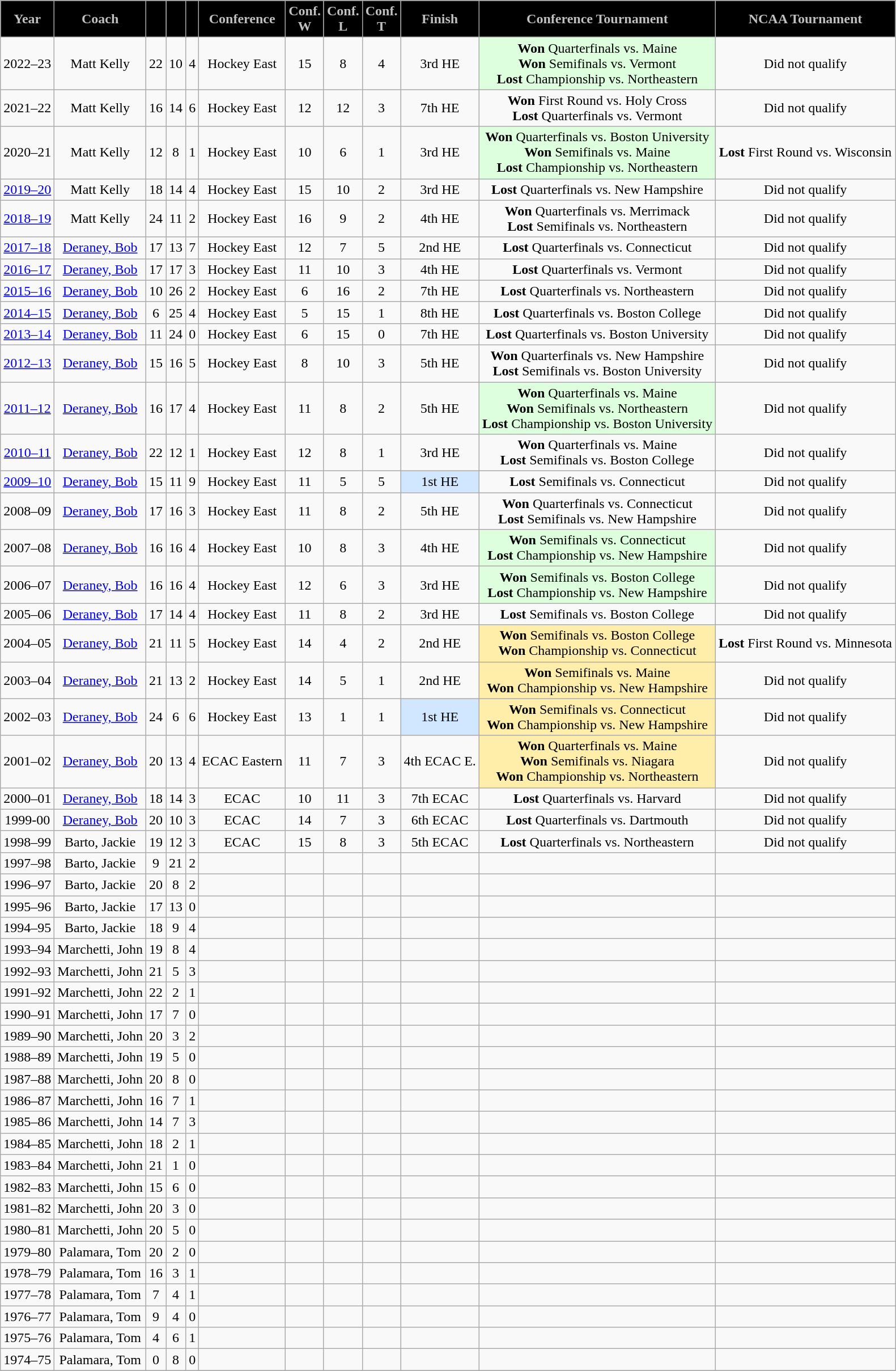<table class="wikitable">
<tr align="center">
<th style="background:black; color:silver;">Year</th>
<th style="background:black; color:silver;">Coach</th>
<th style="background:black; color:silver;"></th>
<th style="background:black; color:silver;"></th>
<th style="background:black; color:silver;"></th>
<th style="background:black; color:silver;">Conference</th>
<th style="background:black; color:silver;">Conf. <br> W</th>
<th style="background:black; color:silver;">Conf. <br> L</th>
<th style="background:black; color:silver;">Conf. <br> T</th>
<th style="background:black; color:silver;">Finish</th>
<th style="background:black; color:silver;">Conference Tournament</th>
<th style="background:black; color:silver;">NCAA Tournament</th>
</tr>
<tr align="center" bgcolor="">
<td>2022–23</td>
<td>Matt Kelly</td>
<td>22</td>
<td>10</td>
<td>4</td>
<td>Hockey East</td>
<td>15</td>
<td>8</td>
<td>4</td>
<td>3rd HE</td>
<td style="background: #ddffdd;"><strong>Won</strong> Quarterfinals vs. Maine  <br><strong>Won</strong> Semifinals vs. Vermont  <br><strong>Lost</strong> Championship vs. Northeastern </td>
<td>Did not qualify</td>
</tr>
<tr align="center" bgcolor="">
<td>2021–22</td>
<td>Matt Kelly</td>
<td>16</td>
<td>14</td>
<td>6</td>
<td>Hockey East</td>
<td>12</td>
<td>12</td>
<td>3</td>
<td>7th HE</td>
<td><strong>Won</strong> First Round vs. Holy Cross  <br> <strong>Lost</strong> Quarterfinals vs. Vermont </td>
<td>Did not qualify</td>
</tr>
<tr align="center" bgcolor="">
<td>2020–21</td>
<td>Matt Kelly</td>
<td>12</td>
<td>8</td>
<td>1</td>
<td>Hockey East</td>
<td>10</td>
<td>6</td>
<td>1</td>
<td>3rd HE</td>
<td style="background: #ddffdd;"><strong>Won</strong> Quarterfinals vs. Boston University  <br> <strong>Won</strong> Semifinals vs. Maine  <br> <strong>Lost</strong> Championship vs. Northeastern </td>
<td><strong>Lost</strong> First Round vs. Wisconsin </td>
</tr>
<tr align="center" bgcolor="">
<td><a href='#'>2019–20</a></td>
<td>Matt Kelly</td>
<td>18</td>
<td>14</td>
<td>4</td>
<td>Hockey East</td>
<td>15</td>
<td>10</td>
<td>2</td>
<td>3rd HE</td>
<td><strong>Lost</strong> Quarterfinals vs. New Hampshire </td>
<td>Did not qualify</td>
</tr>
<tr align="center" bgcolor="">
<td><a href='#'>2018–19</a></td>
<td>Matt Kelly</td>
<td>24</td>
<td>11</td>
<td>2</td>
<td>Hockey East</td>
<td>16</td>
<td>9</td>
<td>2</td>
<td>4th HE</td>
<td><strong>Won</strong> Quarterfinals vs. Merrimack  <br> <strong>Lost</strong> Semifinals vs. Northeastern </td>
<td>Did not qualify</td>
</tr>
<tr align="center" bgcolor="">
<td><a href='#'>2017–18</a></td>
<td><a href='#'>Deraney, Bob</a></td>
<td>17</td>
<td>13</td>
<td>7</td>
<td>Hockey East</td>
<td>12</td>
<td>7</td>
<td>5</td>
<td>2nd HE</td>
<td><strong>Lost</strong> Quarterfinals vs. Connecticut </td>
<td>Did not qualify</td>
</tr>
<tr align="center" bgcolor="">
<td><a href='#'>2016–17</a></td>
<td><a href='#'>Deraney, Bob</a></td>
<td>17</td>
<td>17</td>
<td>3</td>
<td>Hockey East</td>
<td>11</td>
<td>10</td>
<td>3</td>
<td>4th HE</td>
<td><strong>Lost</strong> Quarterfinals vs. Vermont </td>
<td>Did not qualify</td>
</tr>
<tr align="center" bgcolor="">
<td><a href='#'>2015–16</a></td>
<td><a href='#'>Deraney, Bob</a></td>
<td>10</td>
<td>26</td>
<td>2</td>
<td>Hockey East</td>
<td>6</td>
<td>16</td>
<td>2</td>
<td>7th HE</td>
<td><strong>Lost</strong> Quarterfinals vs. Northeastern </td>
<td>Did not qualify</td>
</tr>
<tr align="center" bgcolor="">
<td><a href='#'>2014–15</a></td>
<td><a href='#'>Deraney, Bob</a></td>
<td>6</td>
<td>25</td>
<td>4</td>
<td>Hockey East</td>
<td>5</td>
<td>15</td>
<td>1</td>
<td>8th HE</td>
<td><strong>Lost</strong> Quarterfinals vs. Boston College </td>
<td>Did not qualify</td>
</tr>
<tr align="center" bgcolor="">
<td><a href='#'>2013–14</a></td>
<td><a href='#'>Deraney, Bob</a></td>
<td>11</td>
<td>24</td>
<td>0</td>
<td>Hockey East</td>
<td>6</td>
<td>15</td>
<td>0</td>
<td>7th HE</td>
<td><strong>Lost</strong> Quarterfinals vs. Boston University </td>
<td>Did not qualify</td>
</tr>
<tr align="center" bgcolor="">
<td><a href='#'>2012–13</a></td>
<td><a href='#'>Deraney, Bob</a></td>
<td>15</td>
<td>16</td>
<td>5</td>
<td>Hockey East</td>
<td>8</td>
<td>10</td>
<td>3</td>
<td>5th HE</td>
<td><strong>Won</strong> Quarterfinals vs. New Hampshire  <br> <strong>Lost</strong> Semifinals vs. Boston University </td>
<td>Did not qualify</td>
</tr>
<tr align="center" bgcolor="">
<td><a href='#'>2011–12</a></td>
<td><a href='#'>Deraney, Bob</a></td>
<td>16</td>
<td>17</td>
<td>4</td>
<td>Hockey East</td>
<td>11</td>
<td>8</td>
<td>2</td>
<td>5th HE</td>
<td style="background: #ddffdd;"><strong>Won</strong> Quarterfinals vs. Maine  <br> <strong>Won</strong> Semifinals vs. Northeastern  <br> <strong>Lost</strong> Championship vs. Boston University </td>
<td>Did not qualify</td>
</tr>
<tr align="center" bgcolor="">
<td><a href='#'>2010–11</a></td>
<td><a href='#'>Deraney, Bob</a></td>
<td>22</td>
<td>12</td>
<td>1</td>
<td>Hockey East</td>
<td>12</td>
<td>8</td>
<td>1</td>
<td>3rd HE</td>
<td><strong>Won</strong> Quarterfinals vs. Maine  <br> <strong>Lost</strong> Semifinals vs. Boston College </td>
<td>Did not qualify</td>
</tr>
<tr align="center" bgcolor="">
<td><a href='#'>2009–10</a></td>
<td><a href='#'>Deraney, Bob</a></td>
<td>15</td>
<td>11</td>
<td>9</td>
<td>Hockey East</td>
<td>11</td>
<td>5</td>
<td>5</td>
<td style="background: #d0e7ff;">1st HE</td>
<td><strong>Lost</strong> Semifinals vs. Connecticut </td>
<td>Did not qualify</td>
</tr>
<tr align="center" bgcolor="">
<td>2008–09</td>
<td><a href='#'>Deraney, Bob</a></td>
<td>17</td>
<td>16</td>
<td>3</td>
<td>Hockey East</td>
<td>11</td>
<td>8</td>
<td>2</td>
<td>5th HE</td>
<td><strong>Won</strong> Quarterfinals vs. Connecticut  <br> <strong>Lost</strong> Semifinals vs. New Hampshire </td>
<td>Did not qualify</td>
</tr>
<tr align="center" bgcolor="">
<td>2007–08</td>
<td><a href='#'>Deraney, Bob</a></td>
<td>16</td>
<td>16</td>
<td>4</td>
<td>Hockey East</td>
<td>10</td>
<td>8</td>
<td>3</td>
<td>4th HE</td>
<td style="background: #ddffdd;"><strong>Won</strong> Semifinals vs. Connecticut  <br> <strong>Lost</strong> Championship vs. New Hampshire </td>
<td>Did not qualify</td>
</tr>
<tr align="center" bgcolor="">
<td>2006–07</td>
<td><a href='#'>Deraney, Bob</a></td>
<td>16</td>
<td>16</td>
<td>4</td>
<td>Hockey East</td>
<td>12</td>
<td>6</td>
<td>3</td>
<td>3rd HE</td>
<td style="background: #ddffdd;"><strong>Won</strong> Semifinals vs. Boston College  <br> <strong>Lost</strong> Championship vs. New Hampshire </td>
<td>Did not qualify</td>
</tr>
<tr align="center" bgcolor="">
<td>2005–06</td>
<td><a href='#'>Deraney, Bob</a></td>
<td>17</td>
<td>14</td>
<td>4</td>
<td>Hockey East</td>
<td>11</td>
<td>8</td>
<td>2</td>
<td>3rd HE</td>
<td><strong>Lost</strong> Semifinals vs. Boston College </td>
<td>Did not qualify</td>
</tr>
<tr align="center" bgcolor="">
<td>2004–05</td>
<td><a href='#'>Deraney, Bob</a></td>
<td>21</td>
<td>11</td>
<td>5</td>
<td>Hockey East</td>
<td>14</td>
<td>4</td>
<td>2</td>
<td>2nd HE</td>
<td style="background: #ffeeaa;"><strong>Won</strong> Semifinals vs. Boston College <br> <strong>Won</strong> Championship vs. Connecticut </td>
<td><strong>Lost</strong> First Round vs. Minnesota </td>
</tr>
<tr align="center" bgcolor="">
<td>2003–04</td>
<td><a href='#'>Deraney, Bob</a></td>
<td>21</td>
<td>13</td>
<td>2</td>
<td>Hockey East</td>
<td>14</td>
<td>5</td>
<td>1</td>
<td>2nd HE</td>
<td style="background: #ffeeaa;"><strong>Won</strong> Semifinals vs. Maine  <br> <strong>Won</strong> Championship vs. New Hampshire </td>
<td>Did not qualify</td>
</tr>
<tr align="center" bgcolor="">
<td>2002–03</td>
<td><a href='#'>Deraney, Bob</a></td>
<td>24</td>
<td>6</td>
<td>6</td>
<td>Hockey East</td>
<td>13</td>
<td>1</td>
<td>1</td>
<td style="background: #d0e7ff;">1st HE</td>
<td style="background: #ffeeaa;"><strong>Won</strong> Semifinals vs. Connecticut  <br> <strong>Won</strong> Championship vs. New Hampshire </td>
<td>Did not qualify</td>
</tr>
<tr align="center" bgcolor="">
<td>2001–02</td>
<td><a href='#'>Deraney, Bob</a></td>
<td>20</td>
<td>13</td>
<td>4</td>
<td>ECAC Eastern</td>
<td>11</td>
<td>7</td>
<td>3</td>
<td>4th ECAC E.</td>
<td style="background: #ffeeaa;"><strong>Won</strong> Quarterfinals vs. Maine  <br>  <strong>Won</strong> Semifinals vs. Niagara  <br> <strong>Won</strong> Championship vs. Northeastern </td>
<td>Did not qualify</td>
</tr>
<tr align="center" bgcolor="">
<td>2000–01</td>
<td><a href='#'>Deraney, Bob</a></td>
<td>18</td>
<td>14</td>
<td>3</td>
<td>ECAC</td>
<td>10</td>
<td>11</td>
<td>3</td>
<td>7th ECAC</td>
<td><strong>Lost</strong> Quarterfinals vs. Harvard </td>
<td>Did not qualify</td>
</tr>
<tr align="center" bgcolor="">
<td>1999-00</td>
<td><a href='#'>Deraney, Bob</a></td>
<td>20</td>
<td>10</td>
<td>3</td>
<td>ECAC</td>
<td>14</td>
<td>7</td>
<td>3</td>
<td>6th ECAC</td>
<td><strong>Lost</strong> Quarterfinals vs. Dartmouth </td>
<td>Did not qualify</td>
</tr>
<tr align="center" bgcolor="">
<td>1998–99</td>
<td>Barto, Jackie</td>
<td>19</td>
<td>12</td>
<td>3</td>
<td>ECAC</td>
<td>15</td>
<td>8</td>
<td>3</td>
<td>5th ECAC</td>
<td><strong>Lost</strong> Quarterfinals vs. Northeastern </td>
<td>Did not qualify</td>
</tr>
<tr align="center" bgcolor="">
<td>1997–98</td>
<td>Barto, Jackie</td>
<td>9</td>
<td>21</td>
<td>2</td>
<td></td>
<td></td>
<td></td>
<td></td>
<td></td>
<td></td>
<td></td>
</tr>
<tr align="center" bgcolor="">
<td>1996–97</td>
<td>Barto, Jackie</td>
<td>20</td>
<td>8</td>
<td>2</td>
<td></td>
<td></td>
<td></td>
<td></td>
<td></td>
<td></td>
<td></td>
</tr>
<tr align="center" bgcolor="">
<td>1995–96</td>
<td>Barto, Jackie</td>
<td>17</td>
<td>13</td>
<td>0</td>
<td></td>
<td></td>
<td></td>
<td></td>
<td></td>
<td></td>
<td></td>
</tr>
<tr align="center" bgcolor="">
<td>1994–95</td>
<td>Barto, Jackie</td>
<td>18</td>
<td>9</td>
<td>4</td>
<td></td>
<td></td>
<td></td>
<td></td>
<td></td>
<td></td>
<td></td>
</tr>
<tr align="center" bgcolor="">
<td>1993–94</td>
<td>Marchetti, John</td>
<td>19</td>
<td>8</td>
<td>4</td>
<td></td>
<td></td>
<td></td>
<td></td>
<td></td>
<td></td>
<td></td>
</tr>
<tr align="center" bgcolor="">
<td>1992–93</td>
<td>Marchetti, John</td>
<td>21</td>
<td>5</td>
<td>3</td>
<td></td>
<td></td>
<td></td>
<td></td>
<td></td>
<td></td>
<td></td>
</tr>
<tr align="center" bgcolor="">
<td>1991–92</td>
<td>Marchetti, John</td>
<td>22</td>
<td>2</td>
<td>1</td>
<td></td>
<td></td>
<td></td>
<td></td>
<td></td>
<td></td>
<td></td>
</tr>
<tr align="center" bgcolor="">
<td>1990–91</td>
<td>Marchetti, John</td>
<td>17</td>
<td>7</td>
<td>0</td>
<td></td>
<td></td>
<td></td>
<td></td>
<td></td>
<td></td>
<td></td>
</tr>
<tr align="center" bgcolor="">
<td>1989–90</td>
<td>Marchetti, John</td>
<td>20</td>
<td>3</td>
<td>2</td>
<td></td>
<td></td>
<td></td>
<td></td>
<td></td>
<td></td>
<td></td>
</tr>
<tr align="center" bgcolor="">
<td>1988–89</td>
<td>Marchetti, John</td>
<td>19</td>
<td>5</td>
<td>0</td>
<td></td>
<td></td>
<td></td>
<td></td>
<td></td>
<td></td>
<td></td>
</tr>
<tr align="center" bgcolor="">
<td>1987–88</td>
<td>Marchetti, John</td>
<td>20</td>
<td>8</td>
<td>0</td>
<td></td>
<td></td>
<td></td>
<td></td>
<td></td>
<td></td>
<td></td>
</tr>
<tr align="center" bgcolor="">
<td>1986–87</td>
<td>Marchetti, John</td>
<td>16</td>
<td>7</td>
<td>1</td>
<td></td>
<td></td>
<td></td>
<td></td>
<td></td>
<td></td>
<td></td>
</tr>
<tr align="center" bgcolor="">
<td>1985–86</td>
<td>Marchetti, John</td>
<td>14</td>
<td>7</td>
<td>3</td>
<td></td>
<td></td>
<td></td>
<td></td>
<td></td>
<td></td>
<td></td>
</tr>
<tr align="center" bgcolor="">
<td>1984–85</td>
<td>Marchetti, John</td>
<td>18</td>
<td>2</td>
<td>1</td>
<td></td>
<td></td>
<td></td>
<td></td>
<td></td>
<td></td>
<td></td>
</tr>
<tr align="center" bgcolor="">
<td>1983–84</td>
<td>Marchetti, John</td>
<td>21</td>
<td>1</td>
<td>0</td>
<td></td>
<td></td>
<td></td>
<td></td>
<td></td>
<td></td>
<td></td>
</tr>
<tr align="center" bgcolor="">
<td>1982–83</td>
<td>Marchetti, John</td>
<td>15</td>
<td>6</td>
<td>0</td>
<td></td>
<td></td>
<td></td>
<td></td>
<td></td>
<td></td>
<td></td>
</tr>
<tr align="center" bgcolor="">
<td>1981–82</td>
<td>Marchetti, John</td>
<td>20</td>
<td>3</td>
<td>0</td>
<td></td>
<td></td>
<td></td>
<td></td>
<td></td>
<td></td>
<td></td>
</tr>
<tr align="center" bgcolor="">
<td>1980–81</td>
<td>Marchetti, John</td>
<td>20</td>
<td>5</td>
<td>0</td>
<td></td>
<td></td>
<td></td>
<td></td>
<td></td>
<td></td>
<td></td>
</tr>
<tr align="center" bgcolor="">
<td>1979–80</td>
<td>Palamara, Tom</td>
<td>20</td>
<td>2</td>
<td>0</td>
<td></td>
<td></td>
<td></td>
<td></td>
<td></td>
<td></td>
<td></td>
</tr>
<tr align="center" bgcolor="">
<td>1978–79</td>
<td>Palamara, Tom</td>
<td>16</td>
<td>3</td>
<td>1</td>
<td></td>
<td></td>
<td></td>
<td></td>
<td></td>
<td></td>
<td></td>
</tr>
<tr align="center" bgcolor="">
<td>1977–78</td>
<td>Palamara, Tom</td>
<td>7</td>
<td>4</td>
<td>1</td>
<td></td>
<td></td>
<td></td>
<td></td>
<td></td>
<td></td>
<td></td>
</tr>
<tr align="center" bgcolor="">
<td>1976–77</td>
<td>Palamara, Tom</td>
<td>9</td>
<td>4</td>
<td>0</td>
<td></td>
<td></td>
<td></td>
<td></td>
<td></td>
<td></td>
<td></td>
</tr>
<tr align="center" bgcolor="">
<td>1975–76</td>
<td>Palamara, Tom</td>
<td>4</td>
<td>6</td>
<td>1</td>
<td></td>
<td></td>
<td></td>
<td></td>
<td></td>
<td></td>
<td></td>
</tr>
<tr align="center" bgcolor="">
<td>1974–75</td>
<td>Palamara, Tom</td>
<td>0</td>
<td>8</td>
<td>0</td>
<td></td>
<td></td>
<td></td>
<td></td>
<td></td>
<td></td>
<td></td>
</tr>
<tr align="center" bgcolor="">
</tr>
</table>
